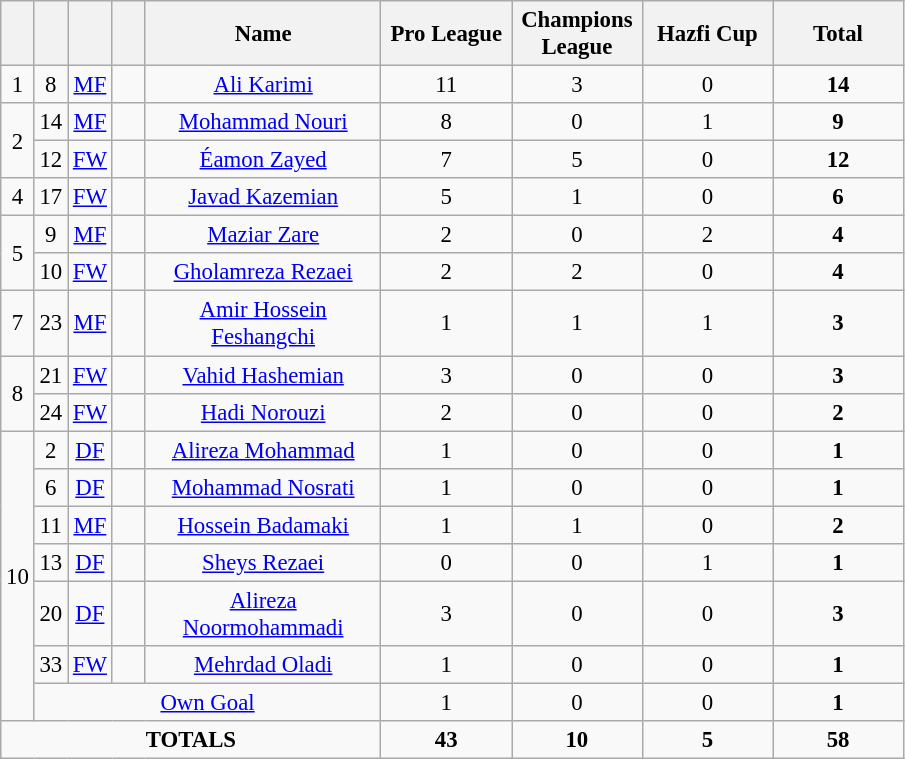<table class="wikitable" style="font-size: 95%; text-align: center;">
<tr>
<th width=15></th>
<th width=15></th>
<th width=15></th>
<th width=15></th>
<th width=150>Name</th>
<th width=80>Pro League</th>
<th width=80>Champions League</th>
<th width=80>Hazfi Cup</th>
<th width=80>Total</th>
</tr>
<tr>
<td rowspan="1">1</td>
<td>8</td>
<td><a href='#'>MF</a></td>
<td></td>
<td><a href='#'>Ali Karimi</a></td>
<td>11</td>
<td>3</td>
<td>0</td>
<td><strong>14</strong></td>
</tr>
<tr>
<td rowspan="2">2</td>
<td>14</td>
<td><a href='#'>MF</a></td>
<td></td>
<td><a href='#'>Mohammad Nouri</a></td>
<td>8</td>
<td>0</td>
<td>1</td>
<td><strong>9</strong></td>
</tr>
<tr>
<td>12</td>
<td><a href='#'>FW</a></td>
<td></td>
<td><a href='#'>Éamon Zayed</a></td>
<td>7</td>
<td>5</td>
<td>0</td>
<td><strong>12</strong></td>
</tr>
<tr>
<td rowspan="1">4</td>
<td>17</td>
<td><a href='#'>FW</a></td>
<td></td>
<td><a href='#'>Javad Kazemian</a></td>
<td>5</td>
<td>1</td>
<td>0</td>
<td><strong>6</strong></td>
</tr>
<tr>
<td rowspan="2">5</td>
<td>9</td>
<td><a href='#'>MF</a></td>
<td></td>
<td><a href='#'>Maziar Zare</a></td>
<td>2</td>
<td>0</td>
<td>2</td>
<td><strong>4</strong></td>
</tr>
<tr>
<td>10</td>
<td><a href='#'>FW</a></td>
<td></td>
<td><a href='#'>Gholamreza Rezaei</a></td>
<td>2</td>
<td>2</td>
<td>0</td>
<td><strong>4</strong></td>
</tr>
<tr>
<td rowspan="1">7</td>
<td>23</td>
<td><a href='#'>MF</a></td>
<td></td>
<td><a href='#'>Amir Hossein Feshangchi</a></td>
<td>1</td>
<td>1</td>
<td>1</td>
<td><strong>3</strong></td>
</tr>
<tr>
<td rowspan="2">8</td>
<td>21</td>
<td><a href='#'>FW</a></td>
<td></td>
<td><a href='#'>Vahid Hashemian</a></td>
<td>3</td>
<td>0</td>
<td>0</td>
<td><strong>3</strong></td>
</tr>
<tr>
<td>24</td>
<td><a href='#'>FW</a></td>
<td></td>
<td><a href='#'>Hadi Norouzi</a></td>
<td>2</td>
<td>0</td>
<td>0</td>
<td><strong>2</strong></td>
</tr>
<tr>
<td rowspan="7">10</td>
<td>2</td>
<td><a href='#'>DF</a></td>
<td></td>
<td><a href='#'>Alireza Mohammad</a></td>
<td>1</td>
<td>0</td>
<td>0</td>
<td><strong>1</strong></td>
</tr>
<tr>
<td>6</td>
<td><a href='#'>DF</a></td>
<td></td>
<td><a href='#'>Mohammad Nosrati</a></td>
<td>1</td>
<td>0</td>
<td>0</td>
<td><strong>1</strong></td>
</tr>
<tr>
<td>11</td>
<td><a href='#'>MF</a></td>
<td></td>
<td><a href='#'>Hossein Badamaki</a></td>
<td>1</td>
<td>1</td>
<td>0</td>
<td><strong>2</strong></td>
</tr>
<tr>
<td>13</td>
<td><a href='#'>DF</a></td>
<td></td>
<td><a href='#'>Sheys Rezaei</a></td>
<td>0</td>
<td>0</td>
<td>1</td>
<td><strong>1</strong></td>
</tr>
<tr>
<td>20</td>
<td><a href='#'>DF</a></td>
<td></td>
<td><a href='#'>Alireza Noormohammadi</a></td>
<td>3</td>
<td>0</td>
<td>0</td>
<td><strong>3</strong></td>
</tr>
<tr>
<td>33</td>
<td><a href='#'>FW</a></td>
<td></td>
<td><a href='#'>Mehrdad Oladi</a></td>
<td>1</td>
<td>0</td>
<td>0</td>
<td><strong>1</strong></td>
</tr>
<tr>
<td colspan="4"><a href='#'>Own Goal</a></td>
<td>1</td>
<td>0</td>
<td>0</td>
<td><strong>1</strong></td>
</tr>
<tr>
<td colspan="5"><strong>TOTALS</strong></td>
<td><strong>43</strong></td>
<td><strong>10</strong></td>
<td><strong>5</strong></td>
<td><strong>58</strong></td>
</tr>
</table>
